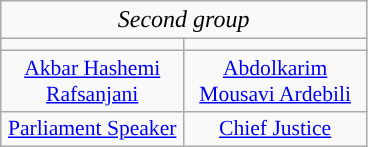<table class="wikitable">
<tr>
<td colspan="8" style="text-align:center; font-size:100%;"><em>Second group</em></td>
</tr>
<tr>
<td></td>
<td></td>
</tr>
<tr>
<td style="text-align:center; width:8em; font-size:90%;"><a href='#'>Akbar Hashemi Rafsanjani</a></td>
<td style="text-align:center; width:8em; font-size:90%;"><a href='#'>Abdolkarim Mousavi Ardebili</a></td>
</tr>
<tr style="text-align:center; font-size:90%">
<td><a href='#'>Parliament Speaker</a></td>
<td><a href='#'>Chief Justice</a></td>
</tr>
</table>
